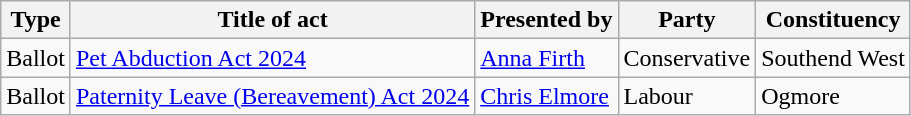<table class="wikitable">
<tr>
<th>Type</th>
<th>Title of act</th>
<th>Presented by</th>
<th>Party</th>
<th>Constituency</th>
</tr>
<tr |->
<td>Ballot</td>
<td><a href='#'>Pet Abduction Act 2024</a></td>
<td><a href='#'>Anna Firth</a></td>
<td>Conservative</td>
<td>Southend West</td>
</tr>
<tr>
<td>Ballot</td>
<td><a href='#'>Paternity Leave (Bereavement) Act 2024</a></td>
<td><a href='#'>Chris Elmore</a></td>
<td>Labour</td>
<td>Ogmore</td>
</tr>
</table>
